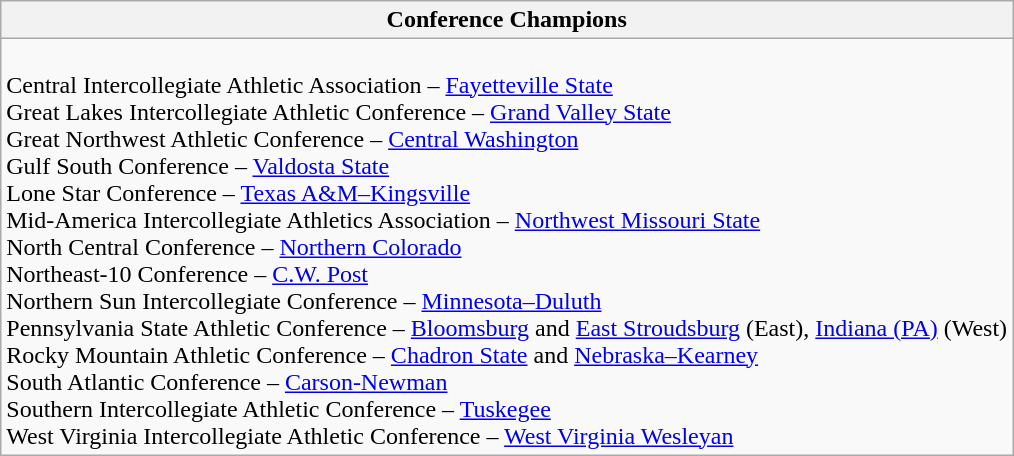<table class="wikitable">
<tr>
<th>Conference Champions</th>
</tr>
<tr>
<td><br>Central Intercollegiate Athletic Association – <a href='#'>Fayetteville State</a><br>
Great Lakes Intercollegiate Athletic Conference – <a href='#'>Grand Valley State</a><br>
Great Northwest Athletic Conference – <a href='#'>Central Washington</a><br>
Gulf South Conference – <a href='#'>Valdosta State</a><br>
Lone Star Conference – <a href='#'>Texas A&M–Kingsville</a><br>
Mid-America Intercollegiate Athletics Association – <a href='#'>Northwest Missouri State</a><br>
North Central Conference – <a href='#'>Northern Colorado</a><br>
Northeast-10 Conference – <a href='#'>C.W. Post</a><br>
Northern Sun Intercollegiate Conference – <a href='#'>Minnesota–Duluth</a><br>
Pennsylvania State Athletic Conference – <a href='#'>Bloomsburg</a> and <a href='#'>East Stroudsburg</a> (East), <a href='#'>Indiana (PA)</a> (West)<br>
Rocky Mountain Athletic Conference – <a href='#'>Chadron State</a> and <a href='#'>Nebraska–Kearney</a><br>
South Atlantic Conference – <a href='#'>Carson-Newman</a><br>
Southern Intercollegiate Athletic Conference – <a href='#'>Tuskegee</a><br>
West Virginia Intercollegiate Athletic Conference – <a href='#'>West Virginia Wesleyan</a></td>
</tr>
</table>
